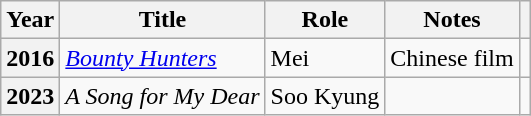<table class="wikitable plainrowheaders">
<tr>
<th scope="col">Year</th>
<th scope="col">Title</th>
<th scope="col">Role</th>
<th scope="col">Notes</th>
<th scope="col" class="unsortable"></th>
</tr>
<tr>
<th scope="row">2016</th>
<td><em><a href='#'>Bounty Hunters</a></em></td>
<td>Mei</td>
<td>Chinese film</td>
<td style="text-align:center"></td>
</tr>
<tr>
<th scope="row">2023</th>
<td><em>A Song for My Dear</em></td>
<td>Soo Kyung</td>
<td></td>
<td style="text-align:center"></td>
</tr>
</table>
